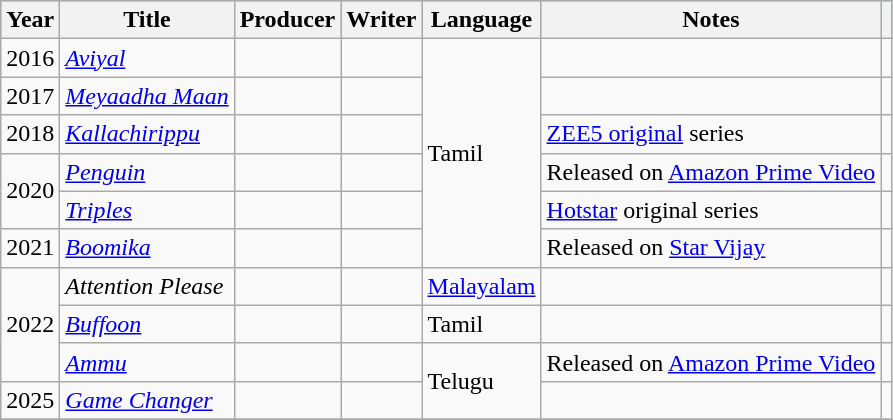<table class="wikitable">
<tr style="background:#B0C4DE; text-align:center;">
<th scope="col">Year</th>
<th scope="col">Title</th>
<th scope="col">Producer</th>
<th scope="col">Writer</th>
<th scope="col">Language</th>
<th class="unsortable" scope="col">Notes</th>
<th class="unsortable"></th>
</tr>
<tr>
<td>2016</td>
<td><em><a href='#'>Aviyal</a></em></td>
<td></td>
<td></td>
<td rowspan="6">Tamil</td>
<td></td>
<td></td>
</tr>
<tr>
<td>2017</td>
<td><em><a href='#'>Meyaadha Maan</a></em></td>
<td></td>
<td></td>
<td></td>
<td></td>
</tr>
<tr>
<td>2018</td>
<td><em><a href='#'>Kallachirippu</a></em></td>
<td></td>
<td></td>
<td><a href='#'>ZEE5 original</a> series</td>
<td></td>
</tr>
<tr>
<td rowspan="2">2020</td>
<td><em><a href='#'>Penguin</a></em></td>
<td></td>
<td></td>
<td>Released on <a href='#'>Amazon Prime Video</a></td>
<td></td>
</tr>
<tr>
<td><em><a href='#'>Triples</a></em></td>
<td></td>
<td></td>
<td><a href='#'>Hotstar</a> original series</td>
<td></td>
</tr>
<tr>
<td>2021</td>
<td><em><a href='#'>Boomika</a></em></td>
<td></td>
<td></td>
<td>Released on <a href='#'>Star Vijay</a></td>
<td></td>
</tr>
<tr>
<td rowspan="3">2022</td>
<td><em>Attention Please</em></td>
<td></td>
<td></td>
<td><a href='#'>Malayalam</a></td>
<td></td>
<td></td>
</tr>
<tr>
<td><em><a href='#'>Buffoon</a></em></td>
<td></td>
<td></td>
<td>Tamil</td>
<td></td>
<td></td>
</tr>
<tr>
<td><em><a href='#'>Ammu</a></em></td>
<td></td>
<td></td>
<td rowspan="2">Telugu</td>
<td>Released on <a href='#'>Amazon Prime Video</a></td>
<td></td>
</tr>
<tr>
<td>2025</td>
<td><em><a href='#'>Game Changer</a></em></td>
<td></td>
<td></td>
<td></td>
<td></td>
</tr>
<tr>
</tr>
</table>
